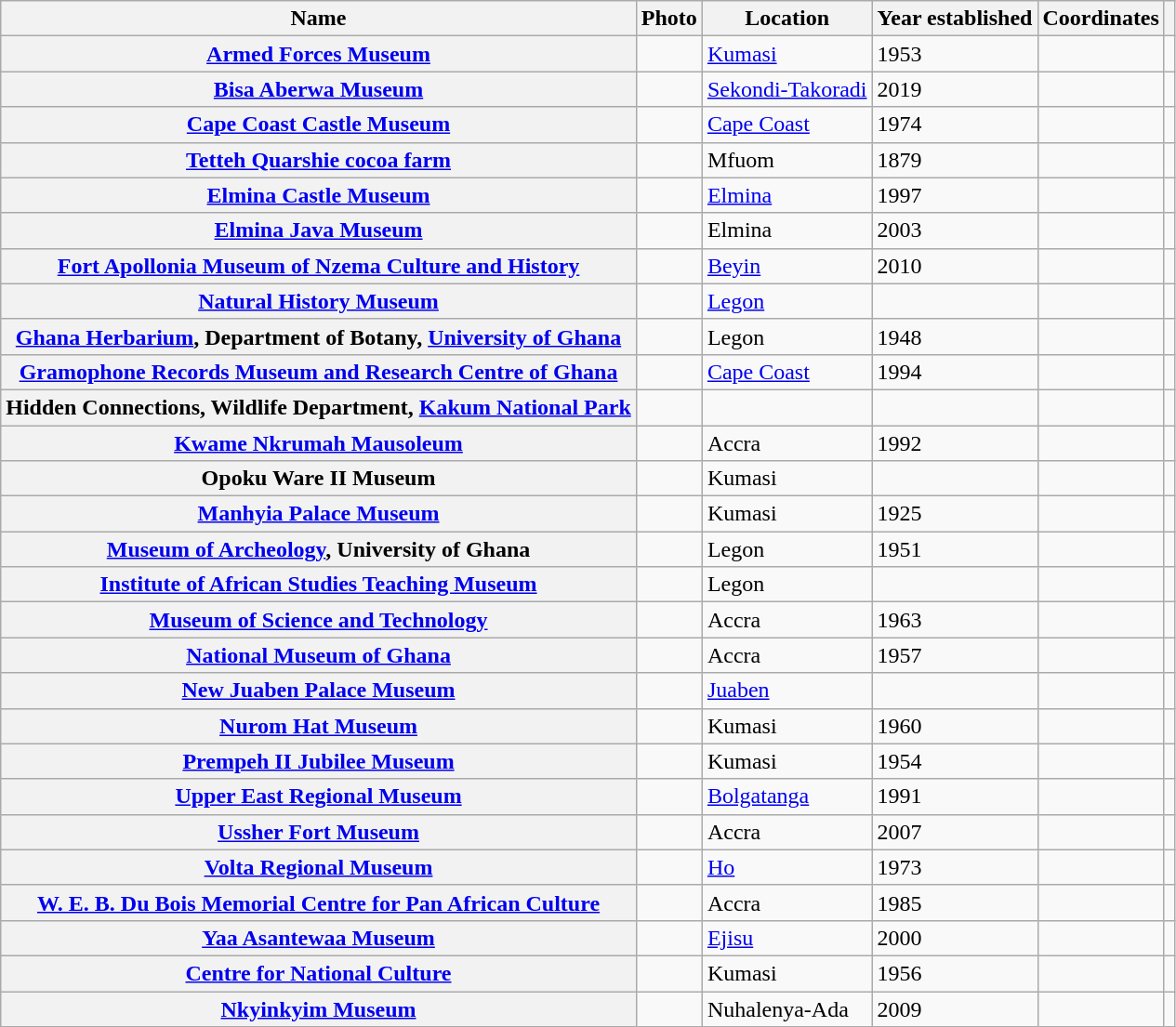<table class="wikitable sortable plainrowheaders">
<tr>
<th>Name</th>
<th class="unsortable">Photo</th>
<th>Location</th>
<th>Year established</th>
<th>Coordinates</th>
<th class="unsortable"></th>
</tr>
<tr>
<th scope="row"><a href='#'>Armed Forces Museum</a></th>
<td></td>
<td><a href='#'>Kumasi</a></td>
<td>1953</td>
<td></td>
<td></td>
</tr>
<tr>
<th scope="row"><a href='#'>Bisa Aberwa Museum</a></th>
<td></td>
<td><a href='#'>Sekondi-Takoradi</a></td>
<td>2019</td>
<td></td>
<td></td>
</tr>
<tr>
<th scope="row"><a href='#'>Cape Coast Castle Museum</a></th>
<td></td>
<td><a href='#'>Cape Coast</a></td>
<td>1974</td>
<td></td>
<td></td>
</tr>
<tr>
<th scope="row"><a href='#'>Tetteh Quarshie cocoa farm</a></th>
<td></td>
<td>Mfuom</td>
<td>1879</td>
<td></td>
<td></td>
</tr>
<tr>
<th scope="row"><a href='#'>Elmina Castle Museum</a></th>
<td></td>
<td><a href='#'>Elmina</a></td>
<td>1997</td>
<td></td>
<td></td>
</tr>
<tr>
<th scope="row"><a href='#'>Elmina Java Museum</a></th>
<td></td>
<td>Elmina</td>
<td>2003</td>
<td></td>
<td></td>
</tr>
<tr>
<th scope="row"><a href='#'>Fort Apollonia Museum of Nzema Culture and History</a></th>
<td></td>
<td><a href='#'>Beyin</a></td>
<td>2010</td>
<td></td>
<td></td>
</tr>
<tr>
<th scope="row"><a href='#'>Natural History Museum</a></th>
<td></td>
<td><a href='#'>Legon</a></td>
<td></td>
<td></td>
<td></td>
</tr>
<tr>
<th scope="row"><a href='#'>Ghana Herbarium</a>, Department of Botany, <a href='#'>University of Ghana</a></th>
<td></td>
<td>Legon</td>
<td>1948</td>
<td></td>
<td></td>
</tr>
<tr>
<th scope="row"><a href='#'>Gramophone Records Museum and Research Centre of Ghana</a></th>
<td></td>
<td><a href='#'>Cape Coast</a></td>
<td>1994</td>
<td></td>
<td></td>
</tr>
<tr>
<th scope="row">Hidden Connections, Wildlife Department, <a href='#'>Kakum National Park</a></th>
<td></td>
<td></td>
<td></td>
<td></td>
<td></td>
</tr>
<tr>
<th scope="row"><a href='#'>Kwame Nkrumah Mausoleum</a></th>
<td></td>
<td>Accra</td>
<td>1992</td>
<td></td>
<td></td>
</tr>
<tr>
<th scope="row">Opoku Ware II Museum</th>
<td></td>
<td>Kumasi</td>
<td></td>
<td></td>
<td></td>
</tr>
<tr>
<th scope="row"><a href='#'>Manhyia Palace Museum</a></th>
<td></td>
<td>Kumasi</td>
<td>1925</td>
<td></td>
<td></td>
</tr>
<tr>
<th scope="row"><a href='#'>Museum of Archeology</a>, University of Ghana</th>
<td></td>
<td>Legon</td>
<td>1951</td>
<td></td>
<td></td>
</tr>
<tr>
<th scope="row"><a href='#'>Institute of African Studies Teaching Museum</a></th>
<td></td>
<td>Legon</td>
<td></td>
<td></td>
<td></td>
</tr>
<tr>
<th scope="row"><a href='#'>Museum of Science and Technology</a></th>
<td></td>
<td>Accra</td>
<td>1963</td>
<td></td>
<td></td>
</tr>
<tr>
<th scope="row"><a href='#'>National Museum of Ghana</a></th>
<td></td>
<td>Accra</td>
<td>1957</td>
<td></td>
<td></td>
</tr>
<tr>
<th scope="row"><a href='#'>New Juaben Palace Museum</a></th>
<td></td>
<td><a href='#'>Juaben</a></td>
<td></td>
<td></td>
<td></td>
</tr>
<tr>
<th scope="row"><a href='#'>Nurom Hat Museum</a></th>
<td></td>
<td>Kumasi</td>
<td>1960</td>
<td></td>
<td></td>
</tr>
<tr>
<th scope="row"><a href='#'>Prempeh II Jubilee Museum</a></th>
<td></td>
<td>Kumasi</td>
<td>1954</td>
<td></td>
<td></td>
</tr>
<tr>
<th scope="row"><a href='#'>Upper East Regional Museum</a></th>
<td></td>
<td><a href='#'>Bolgatanga</a></td>
<td>1991</td>
<td></td>
<td></td>
</tr>
<tr>
<th scope="row"><a href='#'>Ussher Fort Museum</a></th>
<td></td>
<td>Accra</td>
<td>2007</td>
<td></td>
<td></td>
</tr>
<tr>
<th scope="row"><a href='#'>Volta Regional Museum</a></th>
<td></td>
<td><a href='#'>Ho</a></td>
<td>1973</td>
<td></td>
<td></td>
</tr>
<tr>
<th scope="row"><a href='#'>W. E. B. Du Bois Memorial Centre for Pan African Culture</a></th>
<td></td>
<td>Accra</td>
<td>1985</td>
<td></td>
<td></td>
</tr>
<tr>
<th scope="row"><a href='#'>Yaa Asantewaa Museum</a></th>
<td></td>
<td><a href='#'>Ejisu</a></td>
<td>2000</td>
<td></td>
<td></td>
</tr>
<tr>
<th scope="row"><a href='#'>Centre for National Culture</a></th>
<td></td>
<td>Kumasi</td>
<td>1956</td>
<td></td>
<td></td>
</tr>
<tr>
<th scope="row"><a href='#'>Nkyinkyim Museum</a></th>
<td></td>
<td>Nuhalenya-Ada</td>
<td>2009</td>
<td></td>
<td></td>
</tr>
</table>
